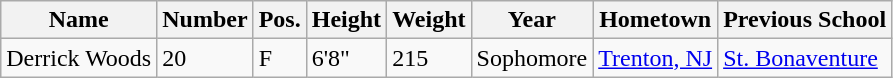<table class="wikitable sortable" border="1">
<tr>
<th>Name</th>
<th>Number</th>
<th>Pos.</th>
<th>Height</th>
<th>Weight</th>
<th>Year</th>
<th>Hometown</th>
<th class="unsortable">Previous School</th>
</tr>
<tr>
<td>Derrick Woods</td>
<td>20</td>
<td>F</td>
<td>6'8"</td>
<td>215</td>
<td>Sophomore</td>
<td><a href='#'>Trenton, NJ</a></td>
<td><a href='#'>St. Bonaventure</a></td>
</tr>
</table>
